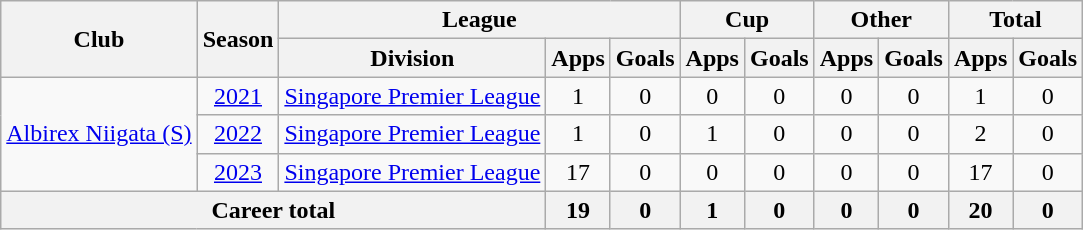<table class="wikitable" style="text-align: center">
<tr>
<th rowspan="2">Club</th>
<th rowspan="2">Season</th>
<th colspan="3">League</th>
<th colspan="2">Cup</th>
<th colspan="2">Other</th>
<th colspan="2">Total</th>
</tr>
<tr>
<th>Division</th>
<th>Apps</th>
<th>Goals</th>
<th>Apps</th>
<th>Goals</th>
<th>Apps</th>
<th>Goals</th>
<th>Apps</th>
<th>Goals</th>
</tr>
<tr>
<td rowspan="3"><a href='#'>Albirex Niigata (S)</a></td>
<td><a href='#'>2021</a></td>
<td><a href='#'>Singapore Premier League</a></td>
<td>1</td>
<td>0</td>
<td>0</td>
<td>0</td>
<td>0</td>
<td>0</td>
<td>1</td>
<td>0</td>
</tr>
<tr>
<td><a href='#'>2022</a></td>
<td><a href='#'>Singapore Premier League</a></td>
<td>1</td>
<td>0</td>
<td>1</td>
<td>0</td>
<td>0</td>
<td>0</td>
<td>2</td>
<td>0</td>
</tr>
<tr>
<td><a href='#'>2023</a></td>
<td><a href='#'>Singapore Premier League</a></td>
<td>17</td>
<td>0</td>
<td>0</td>
<td>0</td>
<td>0</td>
<td>0</td>
<td>17</td>
<td>0</td>
</tr>
<tr>
<th colspan=3>Career total</th>
<th>19</th>
<th>0</th>
<th>1</th>
<th>0</th>
<th>0</th>
<th>0</th>
<th>20</th>
<th>0</th>
</tr>
</table>
